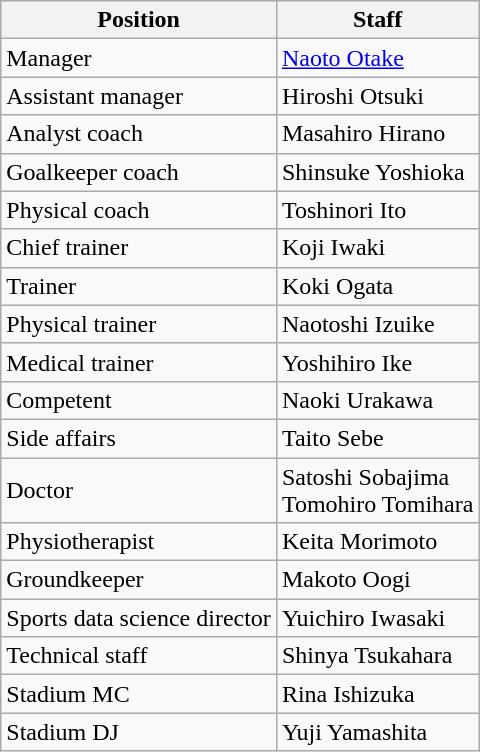<table class="wikitable">
<tr>
<th>Position</th>
<th>Staff</th>
</tr>
<tr>
<td>Manager</td>
<td> <a href='#'>Naoto Otake</a></td>
</tr>
<tr>
<td>Assistant manager</td>
<td> Hiroshi Otsuki</td>
</tr>
<tr>
<td>Analyst coach</td>
<td> Masahiro Hirano</td>
</tr>
<tr>
<td>Goalkeeper coach</td>
<td> Shinsuke Yoshioka</td>
</tr>
<tr>
<td>Physical coach</td>
<td> Toshinori Ito</td>
</tr>
<tr>
<td>Chief trainer</td>
<td> Koji Iwaki</td>
</tr>
<tr>
<td>Trainer</td>
<td> Koki Ogata</td>
</tr>
<tr>
<td>Physical trainer</td>
<td> Naotoshi Izuike</td>
</tr>
<tr>
<td>Medical trainer</td>
<td> Yoshihiro Ike</td>
</tr>
<tr>
<td>Competent</td>
<td> Naoki Urakawa</td>
</tr>
<tr>
<td>Side affairs</td>
<td> Taito Sebe</td>
</tr>
<tr>
<td>Doctor</td>
<td> Satoshi Sobajima <br>  Tomohiro Tomihara</td>
</tr>
<tr>
<td>Physiotherapist</td>
<td> Keita Morimoto</td>
</tr>
<tr>
<td>Groundkeeper</td>
<td> Makoto Oogi</td>
</tr>
<tr>
<td>Sports data science director</td>
<td> Yuichiro Iwasaki</td>
</tr>
<tr>
<td>Technical staff</td>
<td> Shinya Tsukahara</td>
</tr>
<tr>
<td>Stadium MC</td>
<td> Rina Ishizuka</td>
</tr>
<tr>
<td>Stadium DJ</td>
<td> Yuji Yamashita</td>
</tr>
</table>
